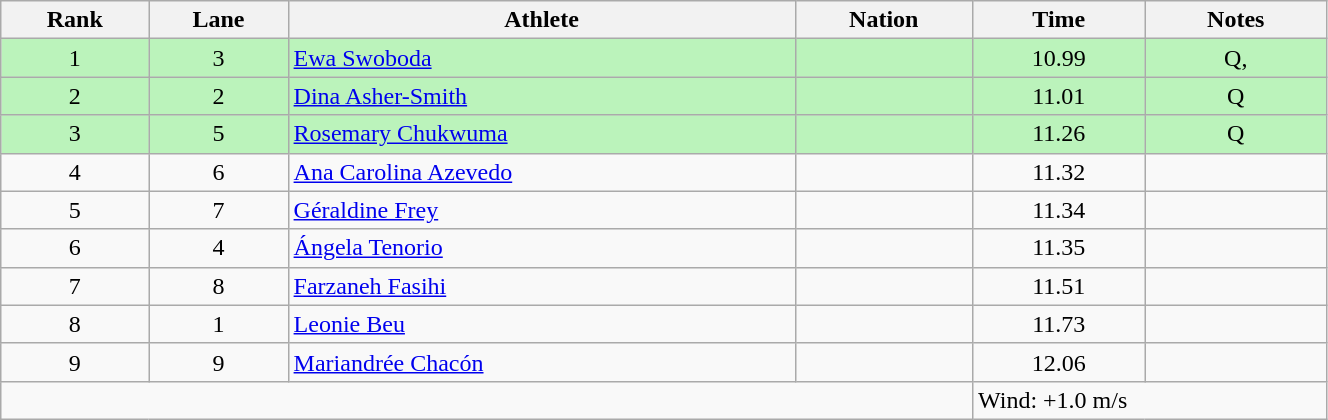<table class="wikitable sortable" style="text-align:center;width: 70%;">
<tr>
<th>Rank</th>
<th>Lane</th>
<th>Athlete</th>
<th>Nation</th>
<th>Time</th>
<th>Notes</th>
</tr>
<tr bgcolor=bbf3bb>
<td>1</td>
<td>3</td>
<td align=left><a href='#'>Ewa Swoboda</a></td>
<td align=left></td>
<td>10.99</td>
<td>Q, </td>
</tr>
<tr bgcolor=bbf3bb>
<td>2</td>
<td>2</td>
<td align=left><a href='#'>Dina Asher-Smith</a></td>
<td align=left></td>
<td>11.01</td>
<td>Q</td>
</tr>
<tr bgcolor=bbf3bb>
<td>3</td>
<td>5</td>
<td align=left><a href='#'>Rosemary Chukwuma</a></td>
<td align=left></td>
<td>11.26</td>
<td>Q</td>
</tr>
<tr>
<td>4</td>
<td>6</td>
<td align=left><a href='#'>Ana Carolina Azevedo</a></td>
<td align=left></td>
<td>11.32</td>
<td></td>
</tr>
<tr>
<td>5</td>
<td>7</td>
<td align=left><a href='#'>Géraldine Frey</a></td>
<td align=left></td>
<td>11.34</td>
<td></td>
</tr>
<tr>
<td>6</td>
<td>4</td>
<td align=left><a href='#'>Ángela Tenorio</a></td>
<td align=left></td>
<td>11.35</td>
<td></td>
</tr>
<tr>
<td>7</td>
<td>8</td>
<td align=left><a href='#'>Farzaneh Fasihi</a></td>
<td align=left></td>
<td>11.51</td>
<td></td>
</tr>
<tr>
<td>8</td>
<td>1</td>
<td align=left><a href='#'>Leonie Beu</a></td>
<td align=left></td>
<td>11.73</td>
<td></td>
</tr>
<tr>
<td>9</td>
<td>9</td>
<td align=left><a href='#'>Mariandrée Chacón</a></td>
<td align=left></td>
<td>12.06</td>
<td></td>
</tr>
<tr class="sortbottom">
<td colspan="4"></td>
<td colspan="2" style="text-align:left;">Wind: +1.0 m/s</td>
</tr>
</table>
